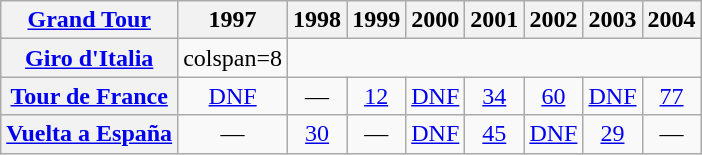<table class="wikitable plainrowheaders">
<tr>
<th scope="col"><a href='#'>Grand Tour</a></th>
<th scope="col">1997</th>
<th scope="col">1998</th>
<th scope="col">1999</th>
<th scope="col">2000</th>
<th scope="col">2001</th>
<th scope="col">2002</th>
<th scope="col">2003</th>
<th scope="col">2004</th>
</tr>
<tr style="text-align:center;">
<th scope="row"> <a href='#'>Giro d'Italia</a></th>
<td>colspan=8 </td>
</tr>
<tr style="text-align:center;">
<th scope="row"> <a href='#'>Tour de France</a></th>
<td><a href='#'>DNF</a></td>
<td>—</td>
<td><a href='#'>12</a></td>
<td><a href='#'>DNF</a></td>
<td><a href='#'>34</a></td>
<td><a href='#'>60</a></td>
<td><a href='#'>DNF</a></td>
<td><a href='#'>77</a></td>
</tr>
<tr style="text-align:center;">
<th scope="row"> <a href='#'>Vuelta a España</a></th>
<td>—</td>
<td><a href='#'>30</a></td>
<td>—</td>
<td><a href='#'>DNF</a></td>
<td><a href='#'>45</a></td>
<td><a href='#'>DNF</a></td>
<td><a href='#'>29</a></td>
<td>—</td>
</tr>
</table>
